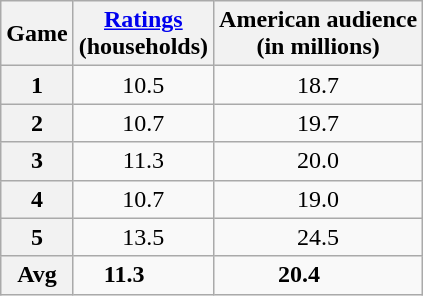<table class="wikitable" style="text-align:center;">
<tr>
<th>Game</th>
<th><a href='#'>Ratings</a><br>(households)</th>
<th>American audience<br>(in millions)</th>
</tr>
<tr>
<th>1</th>
<td>10.5</td>
<td>18.7</td>
</tr>
<tr>
<th>2</th>
<td>10.7</td>
<td>19.7</td>
</tr>
<tr>
<th>3</th>
<td>11.3</td>
<td>20.0</td>
</tr>
<tr>
<th>4</th>
<td>10.7</td>
<td>19.0</td>
</tr>
<tr>
<th>5</th>
<td>13.5</td>
<td>24.5</td>
</tr>
<tr>
<th>Avg</th>
<td style="padding-right: 1.8em"><strong>11.3</strong></td>
<td style="padding-right: 1.8em"><strong>20.4</strong></td>
</tr>
</table>
